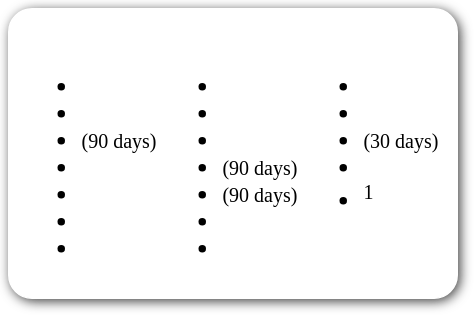<table style=" border-radius:1em; box-shadow: 0.1em 0.1em 0.5em rgba(0,0,0,0.75); background-color: white; border: 1px solid white; padding: 5px;">
<tr style="vertical-align:top;">
<td><br><ul><li></li><li></li><li> <small>(90 days)</small></li><li></li><li></li><li></li><li></li></ul></td>
<td valign="top"><br><ul><li></li><li></li><li></li><li> <small>(90 days)</small></li><li> <small>(90 days)</small></li><li></li><li></li></ul></td>
<td valign="top"><br><ul><li></li><li></li><li> <small>(30 days)</small></li><li></li><li><sup>1</sup></li></ul></td>
<td></td>
</tr>
</table>
